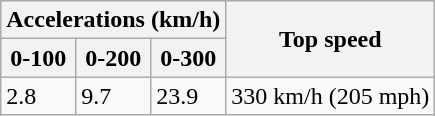<table class="wikitable">
<tr>
<th colspan="3">Accelerations (km/h)</th>
<th rowspan="2">Top speed</th>
</tr>
<tr 25MPH>
<th>0-100</th>
<th>0-200</th>
<th>0-300</th>
</tr>
<tr>
<td>2.8</td>
<td>9.7</td>
<td>23.9</td>
<td>330 km/h (205 mph)</td>
</tr>
</table>
